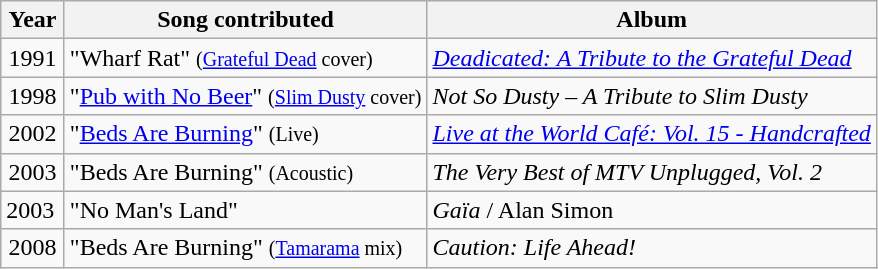<table class="wikitable" border="1">
<tr>
<th width="35px">Year</th>
<th>Song contributed</th>
<th>Album</th>
</tr>
<tr>
<td align="center">1991</td>
<td>"Wharf Rat" <small>(<a href='#'>Grateful Dead</a> cover)</small></td>
<td><em><a href='#'>Deadicated: A Tribute to the Grateful Dead</a></em></td>
</tr>
<tr>
<td align="center">1998</td>
<td>"<a href='#'>Pub with No Beer</a>" <small>(<a href='#'>Slim Dusty</a> cover)</small></td>
<td><em>Not So Dusty – A Tribute to Slim Dusty</em></td>
</tr>
<tr>
<td align="center">2002</td>
<td>"<a href='#'>Beds Are Burning</a>" <small>(Live)</small></td>
<td><em><a href='#'>Live at the World Café: Vol. 15 - Handcrafted</a></em></td>
</tr>
<tr>
<td align="center">2003</td>
<td>"Beds Are Burning" <small>(Acoustic)</small></td>
<td><em>The Very Best of MTV Unplugged, Vol. 2</em></td>
</tr>
<tr>
<td>2003</td>
<td>"No Man's Land"</td>
<td><em>Gaïa</em> / Alan Simon</td>
</tr>
<tr>
<td align="center">2008</td>
<td>"Beds Are Burning" <small>(<a href='#'>Tamarama</a> mix)</small></td>
<td><em>Caution: Life Ahead!</em></td>
</tr>
</table>
